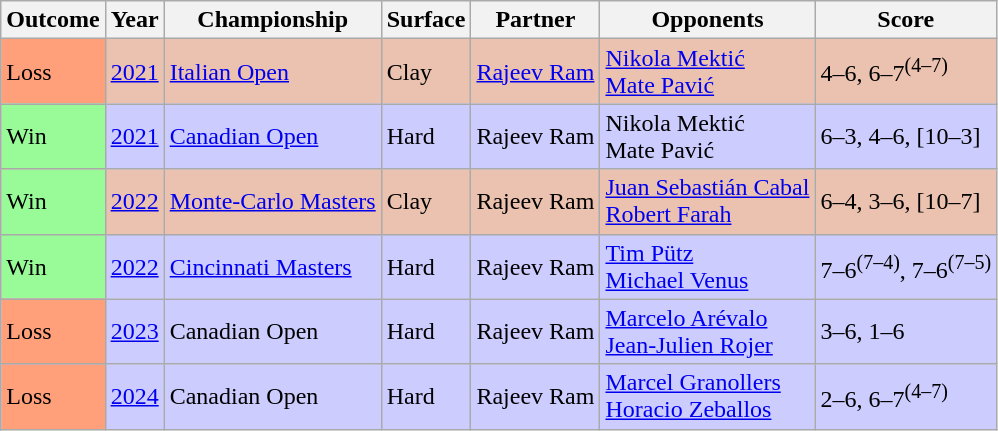<table class="sortable wikitable">
<tr>
<th>Outcome</th>
<th>Year</th>
<th>Championship</th>
<th>Surface</th>
<th>Partner</th>
<th>Opponents</th>
<th class="unsortable">Score</th>
</tr>
<tr bgcolor=ebc2af>
<td bgcolor=#ffa07a>Loss</td>
<td><a href='#'>2021</a></td>
<td><a href='#'>Italian Open</a></td>
<td>Clay</td>
<td> <a href='#'>Rajeev Ram</a></td>
<td> <a href='#'>Nikola Mektić</a><br> <a href='#'>Mate Pavić</a></td>
<td>4–6, 6–7<sup>(4–7)</sup></td>
</tr>
<tr bgcolor=ccccff>
<td bgcolor=#98FB98>Win</td>
<td><a href='#'>2021</a></td>
<td><a href='#'>Canadian Open</a></td>
<td>Hard</td>
<td> Rajeev Ram</td>
<td> Nikola Mektić<br> Mate Pavić</td>
<td>6–3, 4–6, [10–3]</td>
</tr>
<tr bgcolor=ebc2af>
<td bgcolor=#98FB98>Win</td>
<td><a href='#'>2022</a></td>
<td><a href='#'>Monte-Carlo Masters</a></td>
<td>Clay</td>
<td> Rajeev Ram</td>
<td> <a href='#'>Juan Sebastián Cabal</a><br> <a href='#'>Robert Farah</a></td>
<td>6–4, 3–6, [10–7]</td>
</tr>
<tr bgcolor=ccccff>
<td bgcolor=#98FB98>Win</td>
<td><a href='#'>2022</a></td>
<td><a href='#'>Cincinnati Masters</a></td>
<td>Hard</td>
<td> Rajeev Ram</td>
<td> <a href='#'>Tim Pütz</a><br> <a href='#'>Michael Venus</a></td>
<td>7–6<sup>(7–4)</sup>, 7–6<sup>(7–5)</sup></td>
</tr>
<tr bgcolor=ccccff>
<td bgcolor=#ffa07a>Loss</td>
<td><a href='#'>2023</a></td>
<td>Canadian Open</td>
<td>Hard</td>
<td> Rajeev Ram</td>
<td> <a href='#'>Marcelo Arévalo</a><br> <a href='#'>Jean-Julien Rojer</a></td>
<td>3–6, 1–6</td>
</tr>
<tr bgcolor=ccccff>
<td bgcolor=#ffa07a>Loss</td>
<td><a href='#'>2024</a></td>
<td>Canadian Open</td>
<td>Hard</td>
<td> Rajeev Ram</td>
<td> <a href='#'>Marcel Granollers</a><br> <a href='#'>Horacio Zeballos</a></td>
<td>2–6, 6–7<sup>(4–7)</sup></td>
</tr>
</table>
